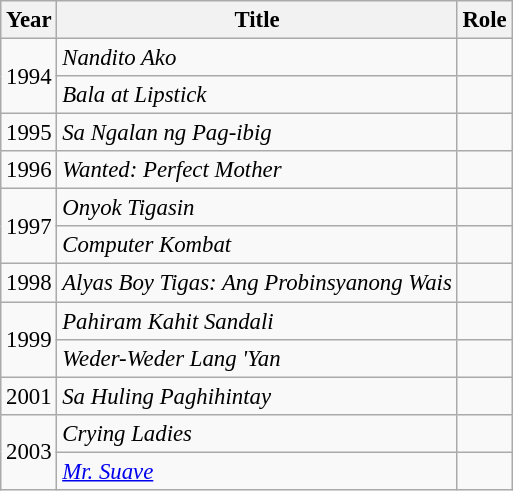<table class="wikitable" style="font-size: 95%;">
<tr>
<th>Year</th>
<th>Title</th>
<th>Role</th>
</tr>
<tr>
<td rowspan="2">1994</td>
<td><em>Nandito Ako</em></td>
<td> </td>
</tr>
<tr>
<td><em>Bala at Lipstick</em></td>
<td> </td>
</tr>
<tr>
<td>1995</td>
<td><em>Sa Ngalan ng Pag-ibig</em></td>
<td> </td>
</tr>
<tr>
<td>1996</td>
<td><em>Wanted: Perfect Mother</em></td>
<td> </td>
</tr>
<tr>
<td rowspan="2">1997</td>
<td><em>Onyok Tigasin</em></td>
<td> </td>
</tr>
<tr>
<td><em>Computer Kombat</em></td>
<td> </td>
</tr>
<tr>
<td>1998</td>
<td><em>Alyas Boy Tigas: Ang Probinsyanong Wais</em></td>
<td> </td>
</tr>
<tr>
<td rowspan="2">1999</td>
<td><em>Pahiram Kahit Sandali</em></td>
<td> </td>
</tr>
<tr>
<td><em>Weder-Weder Lang 'Yan</em></td>
<td> </td>
</tr>
<tr>
<td>2001</td>
<td><em>Sa Huling Paghihintay</em></td>
<td> </td>
</tr>
<tr>
<td rowspan="2">2003</td>
<td><em>Crying Ladies</em></td>
<td> </td>
</tr>
<tr>
<td><em><a href='#'>Mr. Suave</a></em></td>
<td> </td>
</tr>
</table>
